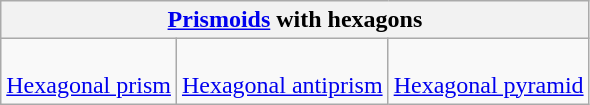<table class="wikitable collapsible collapsed" style="text-align:center;">
<tr>
<th colspan=12><a href='#'>Prismoids</a> with hexagons</th>
</tr>
<tr valign=top>
<td><br><a href='#'>Hexagonal prism</a></td>
<td><br><a href='#'>Hexagonal antiprism</a></td>
<td><br><a href='#'>Hexagonal pyramid</a></td>
</tr>
</table>
